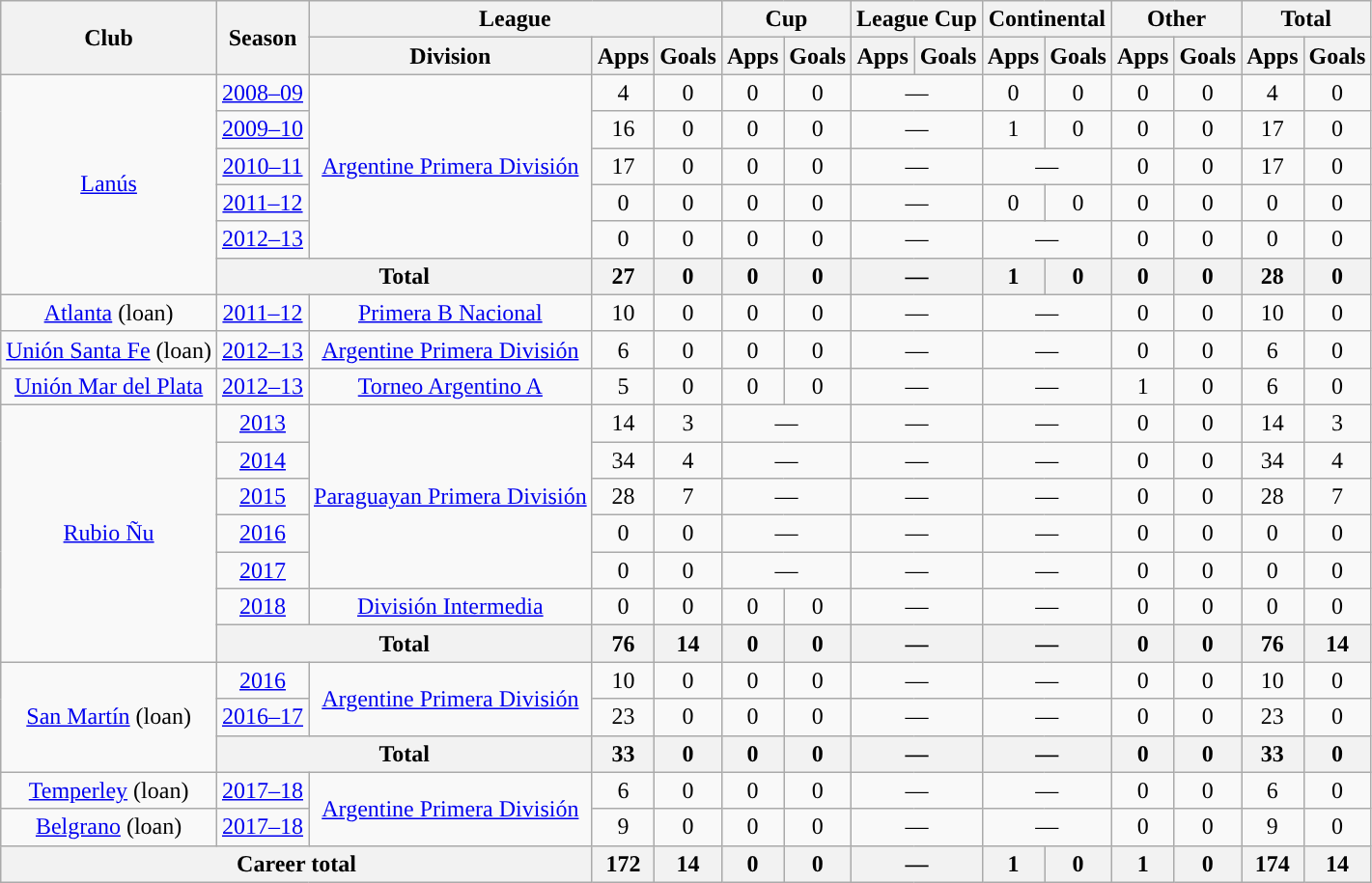<table class="wikitable" style="text-align:center">
<tr>
<th rowspan="2">Club</th>
<th rowspan="2">Season</th>
<th colspan="3">League</th>
<th colspan="2">Cup</th>
<th colspan="2">League Cup</th>
<th colspan="2">Continental</th>
<th colspan="2">Other</th>
<th colspan="2">Total</th>
</tr>
<tr>
<th>Division</th>
<th>Apps</th>
<th>Goals</th>
<th>Apps</th>
<th>Goals</th>
<th>Apps</th>
<th>Goals</th>
<th>Apps</th>
<th>Goals</th>
<th>Apps</th>
<th>Goals</th>
<th>Apps</th>
<th>Goals</th>
</tr>
<tr>
<td rowspan="6"><a href='#'>Lanús</a></td>
<td><a href='#'>2008–09</a></td>
<td rowspan="5"><a href='#'>Argentine Primera División</a></td>
<td>4</td>
<td>0</td>
<td>0</td>
<td>0</td>
<td colspan="2">—</td>
<td>0</td>
<td>0</td>
<td>0</td>
<td>0</td>
<td>4</td>
<td>0</td>
</tr>
<tr>
<td><a href='#'>2009–10</a></td>
<td>16</td>
<td>0</td>
<td>0</td>
<td>0</td>
<td colspan="2">—</td>
<td>1</td>
<td>0</td>
<td>0</td>
<td>0</td>
<td>17</td>
<td>0</td>
</tr>
<tr>
<td><a href='#'>2010–11</a></td>
<td>17</td>
<td>0</td>
<td>0</td>
<td>0</td>
<td colspan="2">—</td>
<td colspan="2">—</td>
<td>0</td>
<td>0</td>
<td>17</td>
<td>0</td>
</tr>
<tr>
<td><a href='#'>2011–12</a></td>
<td>0</td>
<td>0</td>
<td>0</td>
<td>0</td>
<td colspan="2">—</td>
<td>0</td>
<td>0</td>
<td>0</td>
<td>0</td>
<td>0</td>
<td>0</td>
</tr>
<tr>
<td><a href='#'>2012–13</a></td>
<td>0</td>
<td>0</td>
<td>0</td>
<td>0</td>
<td colspan="2">—</td>
<td colspan="2">—</td>
<td>0</td>
<td>0</td>
<td>0</td>
<td>0</td>
</tr>
<tr>
<th colspan="2">Total</th>
<th>27</th>
<th>0</th>
<th>0</th>
<th>0</th>
<th colspan="2">—</th>
<th>1</th>
<th>0</th>
<th>0</th>
<th>0</th>
<th>28</th>
<th>0</th>
</tr>
<tr>
<td rowspan="1"><a href='#'>Atlanta</a> (loan)</td>
<td><a href='#'>2011–12</a></td>
<td rowspan="1"><a href='#'>Primera B Nacional</a></td>
<td>10</td>
<td>0</td>
<td>0</td>
<td>0</td>
<td colspan="2">—</td>
<td colspan="2">—</td>
<td>0</td>
<td>0</td>
<td>10</td>
<td>0</td>
</tr>
<tr>
<td rowspan="1"><a href='#'>Unión Santa Fe</a> (loan)</td>
<td><a href='#'>2012–13</a></td>
<td rowspan="1"><a href='#'>Argentine Primera División</a></td>
<td>6</td>
<td>0</td>
<td>0</td>
<td>0</td>
<td colspan="2">—</td>
<td colspan="2">—</td>
<td>0</td>
<td>0</td>
<td>6</td>
<td>0</td>
</tr>
<tr>
<td rowspan="1"><a href='#'>Unión Mar del Plata</a></td>
<td><a href='#'>2012–13</a></td>
<td rowspan="1"><a href='#'>Torneo Argentino A</a></td>
<td>5</td>
<td>0</td>
<td>0</td>
<td>0</td>
<td colspan="2">—</td>
<td colspan="2">—</td>
<td>1</td>
<td>0</td>
<td>6</td>
<td>0</td>
</tr>
<tr>
<td rowspan="7"><a href='#'>Rubio Ñu</a></td>
<td><a href='#'>2013</a></td>
<td rowspan="5"><a href='#'>Paraguayan Primera División</a></td>
<td>14</td>
<td>3</td>
<td colspan="2">—</td>
<td colspan="2">—</td>
<td colspan="2">—</td>
<td>0</td>
<td>0</td>
<td>14</td>
<td>3</td>
</tr>
<tr>
<td><a href='#'>2014</a></td>
<td>34</td>
<td>4</td>
<td colspan="2">—</td>
<td colspan="2">—</td>
<td colspan="2">—</td>
<td>0</td>
<td>0</td>
<td>34</td>
<td>4</td>
</tr>
<tr>
<td><a href='#'>2015</a></td>
<td>28</td>
<td>7</td>
<td colspan="2">—</td>
<td colspan="2">—</td>
<td colspan="2">—</td>
<td>0</td>
<td>0</td>
<td>28</td>
<td>7</td>
</tr>
<tr>
<td><a href='#'>2016</a></td>
<td>0</td>
<td>0</td>
<td colspan="2">—</td>
<td colspan="2">—</td>
<td colspan="2">—</td>
<td>0</td>
<td>0</td>
<td>0</td>
<td>0</td>
</tr>
<tr>
<td><a href='#'>2017</a></td>
<td>0</td>
<td>0</td>
<td colspan="2">—</td>
<td colspan="2">—</td>
<td colspan="2">—</td>
<td>0</td>
<td>0</td>
<td>0</td>
<td>0</td>
</tr>
<tr>
<td><a href='#'>2018</a></td>
<td rowspan="1"><a href='#'>División Intermedia</a></td>
<td>0</td>
<td>0</td>
<td>0</td>
<td>0</td>
<td colspan="2">—</td>
<td colspan="2">—</td>
<td>0</td>
<td>0</td>
<td>0</td>
<td>0</td>
</tr>
<tr>
<th colspan="2">Total</th>
<th>76</th>
<th>14</th>
<th>0</th>
<th>0</th>
<th colspan="2">—</th>
<th colspan="2">—</th>
<th>0</th>
<th>0</th>
<th>76</th>
<th>14</th>
</tr>
<tr>
<td rowspan="3"><a href='#'>San Martín</a> (loan)</td>
<td><a href='#'>2016</a></td>
<td rowspan="2"><a href='#'>Argentine Primera División</a></td>
<td>10</td>
<td>0</td>
<td>0</td>
<td>0</td>
<td colspan="2">—</td>
<td colspan="2">—</td>
<td>0</td>
<td>0</td>
<td>10</td>
<td>0</td>
</tr>
<tr>
<td><a href='#'>2016–17</a></td>
<td>23</td>
<td>0</td>
<td>0</td>
<td>0</td>
<td colspan="2">—</td>
<td colspan="2">—</td>
<td>0</td>
<td>0</td>
<td>23</td>
<td>0</td>
</tr>
<tr>
<th colspan="2">Total</th>
<th>33</th>
<th>0</th>
<th>0</th>
<th>0</th>
<th colspan="2">—</th>
<th colspan="2">—</th>
<th>0</th>
<th>0</th>
<th>33</th>
<th>0</th>
</tr>
<tr>
<td rowspan="1"><a href='#'>Temperley</a> (loan)</td>
<td><a href='#'>2017–18</a></td>
<td rowspan="2"><a href='#'>Argentine Primera División</a></td>
<td>6</td>
<td>0</td>
<td>0</td>
<td>0</td>
<td colspan="2">—</td>
<td colspan="2">—</td>
<td>0</td>
<td>0</td>
<td>6</td>
<td>0</td>
</tr>
<tr>
<td rowspan="1"><a href='#'>Belgrano</a> (loan)</td>
<td><a href='#'>2017–18</a></td>
<td>9</td>
<td>0</td>
<td>0</td>
<td>0</td>
<td colspan="2">—</td>
<td colspan="2">—</td>
<td>0</td>
<td>0</td>
<td>9</td>
<td>0</td>
</tr>
<tr>
<th colspan="3">Career total</th>
<th>172</th>
<th>14</th>
<th>0</th>
<th>0</th>
<th colspan="2">—</th>
<th>1</th>
<th>0</th>
<th>1</th>
<th>0</th>
<th>174</th>
<th>14</th>
</tr>
</table>
